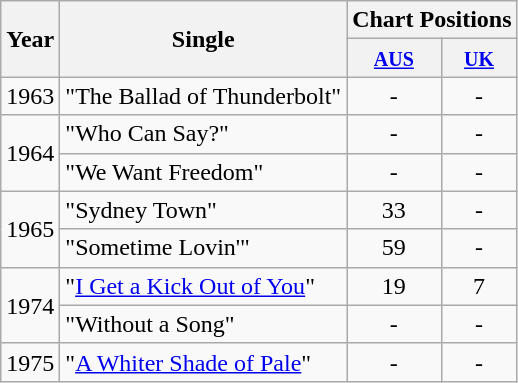<table class="wikitable">
<tr>
<th rowspan="2">Year</th>
<th rowspan="2">Single</th>
<th colspan="2">Chart Positions</th>
</tr>
<tr>
<th><small><a href='#'>AUS</a></small></th>
<th><small><a href='#'>UK</a></small></th>
</tr>
<tr>
<td>1963</td>
<td>"The Ballad of Thunderbolt"</td>
<td align="center">-</td>
<td align="center">-</td>
</tr>
<tr>
<td rowspan="2">1964</td>
<td>"Who Can Say?"</td>
<td align="center">-</td>
<td align="center">-</td>
</tr>
<tr>
<td>"We Want Freedom"</td>
<td align="center">-</td>
<td align="center">-</td>
</tr>
<tr>
<td rowspan="2">1965</td>
<td>"Sydney Town"</td>
<td align="center">33</td>
<td align="center">-</td>
</tr>
<tr>
<td>"Sometime Lovin'"</td>
<td align="center">59</td>
<td align="center">-</td>
</tr>
<tr>
<td rowspan="2">1974</td>
<td>"<a href='#'>I Get a Kick Out of You</a>"</td>
<td align="center">19</td>
<td align="center">7</td>
</tr>
<tr>
<td>"Without a Song"</td>
<td align="center">-</td>
<td align="center">-</td>
</tr>
<tr>
<td rowspan="1">1975</td>
<td>"<a href='#'>A Whiter Shade of Pale</a>"</td>
<td align="center">-</td>
<td align="center">-</td>
</tr>
</table>
